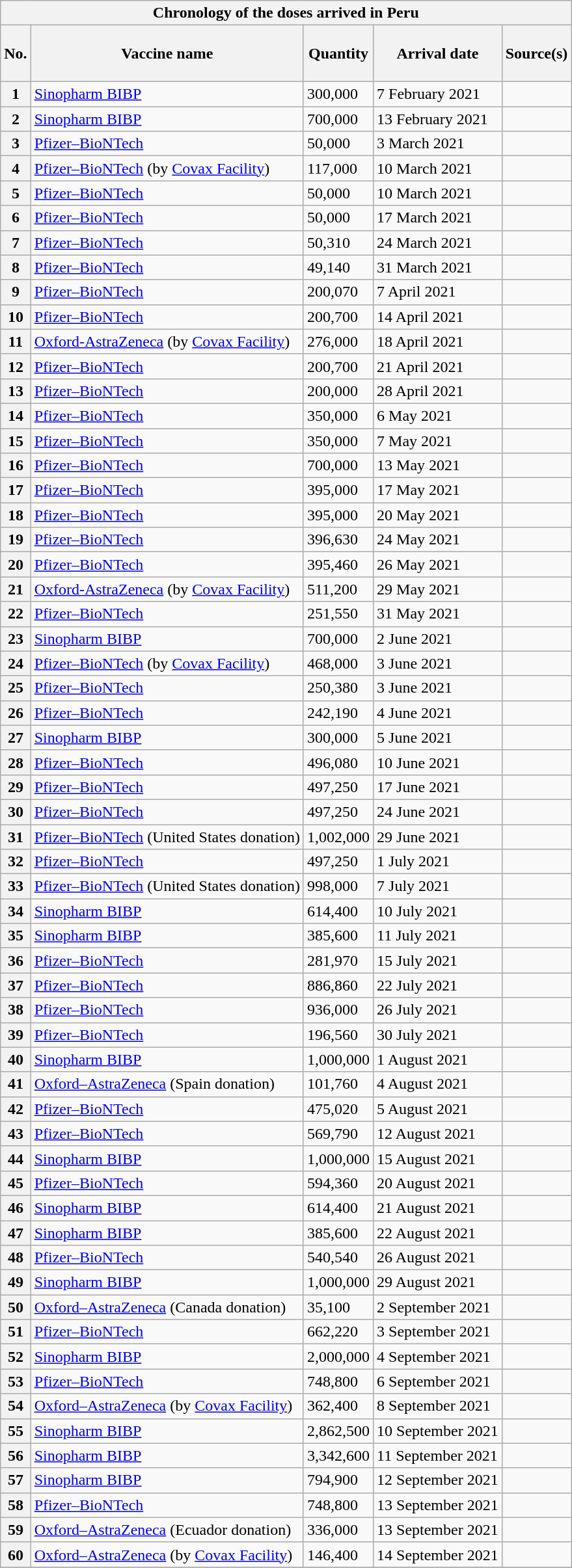<table class="wikitable" style="display:inline-table">
<tr>
<th colspan=5>Chronology of the doses arrived in Peru</th>
</tr>
<tr>
<th height= 50.5>No.</th>
<th>Vaccine name</th>
<th>Quantity</th>
<th>Arrival date</th>
<th>Source(s)</th>
</tr>
<tr>
<th>1</th>
<td><a href='#'>Sinopharm BIBP</a></td>
<td>300,000</td>
<td>7 February 2021</td>
<td></td>
</tr>
<tr>
<th>2</th>
<td><a href='#'>Sinopharm BIBP</a></td>
<td>700,000</td>
<td>13 February 2021</td>
<td></td>
</tr>
<tr>
<th>3</th>
<td><a href='#'>Pfizer–BioNTech</a></td>
<td>50,000</td>
<td>3 March 2021</td>
<td></td>
</tr>
<tr>
<th>4</th>
<td><a href='#'>Pfizer–BioNTech</a> (by <a href='#'>Covax Facility</a>)</td>
<td>117,000</td>
<td>10 March 2021</td>
<td></td>
</tr>
<tr>
<th>5</th>
<td><a href='#'>Pfizer–BioNTech</a></td>
<td>50,000</td>
<td>10 March 2021</td>
<td></td>
</tr>
<tr>
<th>6</th>
<td><a href='#'>Pfizer–BioNTech</a></td>
<td>50,000</td>
<td>17 March 2021</td>
<td></td>
</tr>
<tr>
<th>7</th>
<td><a href='#'>Pfizer–BioNTech</a></td>
<td>50,310</td>
<td>24 March 2021</td>
<td></td>
</tr>
<tr>
<th>8</th>
<td><a href='#'>Pfizer–BioNTech</a></td>
<td>49,140</td>
<td>31 March 2021</td>
<td></td>
</tr>
<tr>
<th>9</th>
<td><a href='#'>Pfizer–BioNTech</a></td>
<td>200,070</td>
<td>7 April 2021</td>
<td></td>
</tr>
<tr>
<th>10</th>
<td><a href='#'>Pfizer–BioNTech</a></td>
<td>200,700</td>
<td>14 April 2021</td>
<td></td>
</tr>
<tr>
<th>11</th>
<td><a href='#'>Oxford-AstraZeneca</a> (by <a href='#'>Covax Facility</a>)</td>
<td>276,000</td>
<td>18 April 2021</td>
<td></td>
</tr>
<tr>
<th>12</th>
<td><a href='#'>Pfizer–BioNTech</a></td>
<td>200,700</td>
<td>21 April 2021</td>
<td></td>
</tr>
<tr>
<th>13</th>
<td><a href='#'>Pfizer–BioNTech</a></td>
<td>200,000</td>
<td>28 April 2021</td>
<td></td>
</tr>
<tr>
<th>14</th>
<td><a href='#'>Pfizer–BioNTech</a></td>
<td>350,000</td>
<td>6 May 2021</td>
<td></td>
</tr>
<tr>
<th>15</th>
<td><a href='#'>Pfizer–BioNTech</a></td>
<td>350,000</td>
<td>7 May 2021</td>
<td></td>
</tr>
<tr>
<th>16</th>
<td><a href='#'>Pfizer–BioNTech</a></td>
<td>700,000</td>
<td>13 May 2021</td>
<td></td>
</tr>
<tr>
<th>17</th>
<td><a href='#'>Pfizer–BioNTech</a></td>
<td>395,000</td>
<td>17 May 2021</td>
<td></td>
</tr>
<tr>
<th>18</th>
<td><a href='#'>Pfizer–BioNTech</a></td>
<td>395,000</td>
<td>20 May 2021</td>
<td></td>
</tr>
<tr>
<th>19</th>
<td><a href='#'>Pfizer–BioNTech</a></td>
<td>396,630</td>
<td>24 May 2021</td>
<td></td>
</tr>
<tr>
<th>20</th>
<td><a href='#'>Pfizer–BioNTech</a></td>
<td>395,460</td>
<td>26 May 2021</td>
<td></td>
</tr>
<tr>
<th>21</th>
<td><a href='#'>Oxford-AstraZeneca</a> (by <a href='#'>Covax Facility</a>)</td>
<td>511,200</td>
<td>29 May 2021</td>
<td></td>
</tr>
<tr>
<th>22</th>
<td><a href='#'>Pfizer–BioNTech</a></td>
<td>251,550</td>
<td>31 May 2021</td>
<td></td>
</tr>
<tr>
<th>23</th>
<td><a href='#'>Sinopharm BIBP</a></td>
<td>700,000</td>
<td>2 June 2021</td>
<td></td>
</tr>
<tr>
<th>24</th>
<td><a href='#'>Pfizer–BioNTech</a> (by <a href='#'>Covax Facility</a>)</td>
<td>468,000</td>
<td>3 June 2021</td>
<td></td>
</tr>
<tr>
<th>25</th>
<td><a href='#'>Pfizer–BioNTech</a></td>
<td>250,380</td>
<td>3 June 2021</td>
<td></td>
</tr>
<tr>
<th>26</th>
<td><a href='#'>Pfizer–BioNTech</a></td>
<td>242,190</td>
<td>4 June 2021</td>
<td></td>
</tr>
<tr>
<th>27</th>
<td><a href='#'>Sinopharm BIBP</a></td>
<td>300,000</td>
<td>5 June 2021</td>
<td></td>
</tr>
<tr>
<th>28</th>
<td><a href='#'>Pfizer–BioNTech</a></td>
<td>496,080</td>
<td>10 June 2021</td>
<td></td>
</tr>
<tr>
<th>29</th>
<td><a href='#'>Pfizer–BioNTech</a></td>
<td>497,250</td>
<td>17 June 2021</td>
<td></td>
</tr>
<tr>
<th>30</th>
<td><a href='#'>Pfizer–BioNTech</a></td>
<td>497,250</td>
<td>24 June 2021</td>
<td></td>
</tr>
<tr>
<th>31</th>
<td><a href='#'>Pfizer–BioNTech</a> (United States donation)</td>
<td>1,002,000</td>
<td>29 June 2021</td>
<td></td>
</tr>
<tr>
<th>32</th>
<td><a href='#'>Pfizer–BioNTech</a></td>
<td>497,250</td>
<td>1 July 2021</td>
<td></td>
</tr>
<tr>
<th>33</th>
<td><a href='#'>Pfizer–BioNTech</a> (United States donation)</td>
<td>998,000</td>
<td>7 July 2021</td>
<td></td>
</tr>
<tr>
<th>34</th>
<td><a href='#'>Sinopharm BIBP</a></td>
<td>614,400</td>
<td>10 July 2021</td>
<td></td>
</tr>
<tr>
<th>35</th>
<td><a href='#'>Sinopharm BIBP</a></td>
<td>385,600</td>
<td>11 July 2021</td>
<td></td>
</tr>
<tr>
<th>36</th>
<td><a href='#'>Pfizer–BioNTech</a></td>
<td>281,970</td>
<td>15 July 2021</td>
<td></td>
</tr>
<tr>
<th>37</th>
<td><a href='#'>Pfizer–BioNTech</a></td>
<td>886,860</td>
<td>22 July 2021</td>
<td></td>
</tr>
<tr>
<th>38</th>
<td><a href='#'>Pfizer–BioNTech</a></td>
<td>936,000</td>
<td>26 July 2021</td>
<td></td>
</tr>
<tr>
<th>39</th>
<td><a href='#'>Pfizer–BioNTech</a></td>
<td>196,560</td>
<td>30 July 2021</td>
<td></td>
</tr>
<tr>
<th>40</th>
<td><a href='#'>Sinopharm BIBP</a></td>
<td>1,000,000</td>
<td>1 August 2021</td>
<td></td>
</tr>
<tr>
<th>41</th>
<td><a href='#'>Oxford–AstraZeneca</a> (Spain donation)</td>
<td>101,760</td>
<td>4 August 2021</td>
<td></td>
</tr>
<tr>
<th>42</th>
<td><a href='#'>Pfizer–BioNTech</a></td>
<td>475,020</td>
<td>5 August 2021</td>
<td></td>
</tr>
<tr>
<th>43</th>
<td><a href='#'>Pfizer–BioNTech</a></td>
<td>569,790</td>
<td>12 August 2021</td>
<td></td>
</tr>
<tr>
<th>44</th>
<td><a href='#'>Sinopharm BIBP</a></td>
<td>1,000,000</td>
<td>15 August 2021</td>
<td></td>
</tr>
<tr>
<th>45</th>
<td><a href='#'>Pfizer–BioNTech</a></td>
<td>594,360</td>
<td>20 August 2021</td>
<td></td>
</tr>
<tr>
<th>46</th>
<td><a href='#'>Sinopharm BIBP</a></td>
<td>614,400</td>
<td>21 August 2021</td>
<td></td>
</tr>
<tr>
<th>47</th>
<td><a href='#'>Sinopharm BIBP</a></td>
<td>385,600</td>
<td>22 August 2021</td>
<td></td>
</tr>
<tr>
<th>48</th>
<td><a href='#'>Pfizer–BioNTech</a></td>
<td>540,540</td>
<td>26 August 2021</td>
<td></td>
</tr>
<tr>
<th>49</th>
<td><a href='#'>Sinopharm BIBP</a></td>
<td>1,000,000</td>
<td>29 August 2021</td>
<td></td>
</tr>
<tr>
<th>50</th>
<td><a href='#'>Oxford–AstraZeneca</a> (Canada donation)</td>
<td>35,100</td>
<td>2 September 2021</td>
<td></td>
</tr>
<tr>
<th>51</th>
<td><a href='#'>Pfizer–BioNTech</a></td>
<td>662,220</td>
<td>3 September 2021</td>
<td></td>
</tr>
<tr>
<th>52</th>
<td><a href='#'>Sinopharm BIBP</a></td>
<td>2,000,000</td>
<td>4 September 2021</td>
<td></td>
</tr>
<tr>
<th>53</th>
<td><a href='#'>Pfizer–BioNTech</a></td>
<td>748,800</td>
<td>6 September 2021</td>
<td></td>
</tr>
<tr>
<th>54</th>
<td><a href='#'>Oxford–AstraZeneca</a> (by <a href='#'>Covax Facility</a>)</td>
<td>362,400</td>
<td>8 September 2021</td>
<td></td>
</tr>
<tr>
<th>55</th>
<td><a href='#'>Sinopharm BIBP</a></td>
<td>2,862,500</td>
<td>10 September 2021</td>
<td></td>
</tr>
<tr>
<th>56</th>
<td><a href='#'>Sinopharm BIBP</a></td>
<td>3,342,600</td>
<td>11 September 2021</td>
<td></td>
</tr>
<tr>
<th>57</th>
<td><a href='#'>Sinopharm BIBP</a></td>
<td>794,900</td>
<td>12 September 2021</td>
<td></td>
</tr>
<tr>
<th>58</th>
<td><a href='#'>Pfizer–BioNTech</a></td>
<td>748,800</td>
<td>13 September 2021</td>
<td></td>
</tr>
<tr>
<th>59</th>
<td><a href='#'>Oxford–AstraZeneca</a> (Ecuador donation)</td>
<td>336,000</td>
<td>13 September 2021</td>
<td></td>
</tr>
<tr>
<th>60</th>
<td><a href='#'>Oxford–AstraZeneca</a> (by <a href='#'>Covax Facility</a>)</td>
<td>146,400</td>
<td>14 September 2021</td>
<td></td>
</tr>
<tr>
</tr>
</table>
